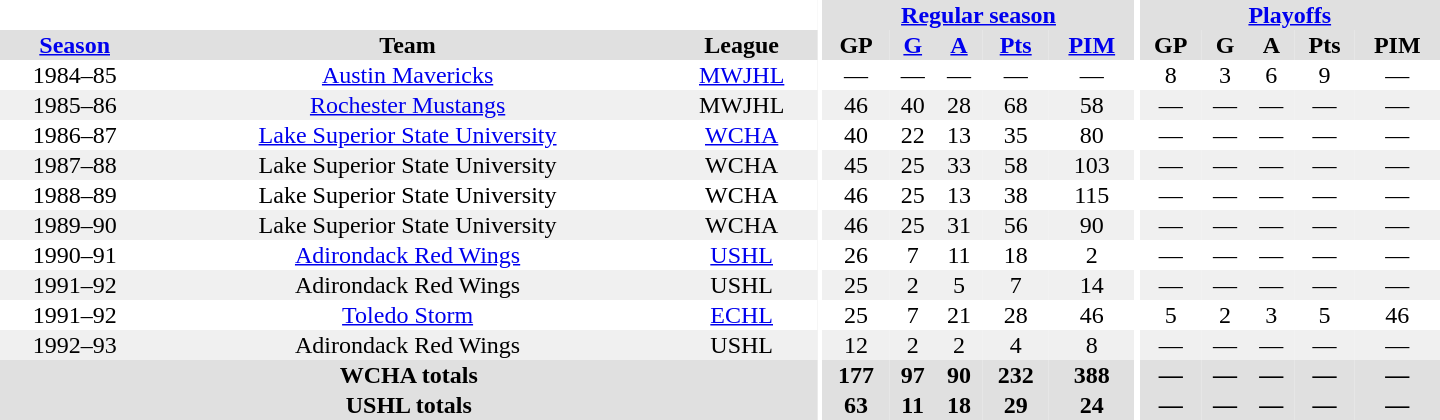<table border="0" cellpadding="1" cellspacing="0" style="text-align:center; width:60em">
<tr bgcolor="#e0e0e0">
<th colspan="3" bgcolor="#ffffff"></th>
<th rowspan="99" bgcolor="#ffffff"></th>
<th colspan="5"><a href='#'>Regular season</a></th>
<th rowspan="99" bgcolor="#ffffff"></th>
<th colspan="5"><a href='#'>Playoffs</a></th>
</tr>
<tr bgcolor="#e0e0e0">
<th><a href='#'>Season</a></th>
<th>Team</th>
<th>League</th>
<th>GP</th>
<th><a href='#'>G</a></th>
<th><a href='#'>A</a></th>
<th><a href='#'>Pts</a></th>
<th><a href='#'>PIM</a></th>
<th>GP</th>
<th>G</th>
<th>A</th>
<th>Pts</th>
<th>PIM</th>
</tr>
<tr>
<td>1984–85</td>
<td><a href='#'>Austin Mavericks</a></td>
<td><a href='#'>MWJHL</a></td>
<td>—</td>
<td>—</td>
<td>—</td>
<td>—</td>
<td>—</td>
<td>8</td>
<td>3</td>
<td>6</td>
<td>9</td>
<td>—</td>
</tr>
<tr bgcolor="#f0f0f0">
<td>1985–86</td>
<td><a href='#'>Rochester Mustangs</a></td>
<td>MWJHL</td>
<td>46</td>
<td>40</td>
<td>28</td>
<td>68</td>
<td>58</td>
<td>—</td>
<td>—</td>
<td>—</td>
<td>—</td>
<td>—</td>
</tr>
<tr>
<td>1986–87</td>
<td><a href='#'>Lake Superior State University</a></td>
<td><a href='#'>WCHA</a></td>
<td>40</td>
<td>22</td>
<td>13</td>
<td>35</td>
<td>80</td>
<td>—</td>
<td>—</td>
<td>—</td>
<td>—</td>
<td>—</td>
</tr>
<tr bgcolor="#f0f0f0">
<td>1987–88</td>
<td>Lake Superior State University</td>
<td>WCHA</td>
<td>45</td>
<td>25</td>
<td>33</td>
<td>58</td>
<td>103</td>
<td>—</td>
<td>—</td>
<td>—</td>
<td>—</td>
<td>—</td>
</tr>
<tr>
<td>1988–89</td>
<td>Lake Superior State University</td>
<td>WCHA</td>
<td>46</td>
<td>25</td>
<td>13</td>
<td>38</td>
<td>115</td>
<td>—</td>
<td>—</td>
<td>—</td>
<td>—</td>
<td>—</td>
</tr>
<tr bgcolor="#f0f0f0">
<td>1989–90</td>
<td>Lake Superior State University</td>
<td>WCHA</td>
<td>46</td>
<td>25</td>
<td>31</td>
<td>56</td>
<td>90</td>
<td>—</td>
<td>—</td>
<td>—</td>
<td>—</td>
<td>—</td>
</tr>
<tr>
<td>1990–91</td>
<td><a href='#'>Adirondack Red Wings</a></td>
<td><a href='#'>USHL</a></td>
<td>26</td>
<td>7</td>
<td>11</td>
<td>18</td>
<td>2</td>
<td>—</td>
<td>—</td>
<td>—</td>
<td>—</td>
<td>—</td>
</tr>
<tr bgcolor="#f0f0f0">
<td>1991–92</td>
<td>Adirondack Red Wings</td>
<td>USHL</td>
<td>25</td>
<td>2</td>
<td>5</td>
<td>7</td>
<td>14</td>
<td>—</td>
<td>—</td>
<td>—</td>
<td>—</td>
<td>—</td>
</tr>
<tr>
<td>1991–92</td>
<td><a href='#'>Toledo Storm</a></td>
<td><a href='#'>ECHL</a></td>
<td>25</td>
<td>7</td>
<td>21</td>
<td>28</td>
<td>46</td>
<td>5</td>
<td>2</td>
<td>3</td>
<td>5</td>
<td>46</td>
</tr>
<tr bgcolor="#f0f0f0">
<td>1992–93</td>
<td>Adirondack Red Wings</td>
<td>USHL</td>
<td>12</td>
<td>2</td>
<td>2</td>
<td>4</td>
<td>8</td>
<td>—</td>
<td>—</td>
<td>—</td>
<td>—</td>
<td>—</td>
</tr>
<tr style="background:#e0e0e0;">
<th colspan="3">WCHA totals</th>
<th>177</th>
<th>97</th>
<th>90</th>
<th>232</th>
<th>388</th>
<th>—</th>
<th>—</th>
<th>—</th>
<th>—</th>
<th>—</th>
</tr>
<tr style="background:#e0e0e0;">
<th colspan="3">USHL totals</th>
<th>63</th>
<th>11</th>
<th>18</th>
<th>29</th>
<th>24</th>
<th>—</th>
<th>—</th>
<th>—</th>
<th>—</th>
<th>—</th>
</tr>
</table>
